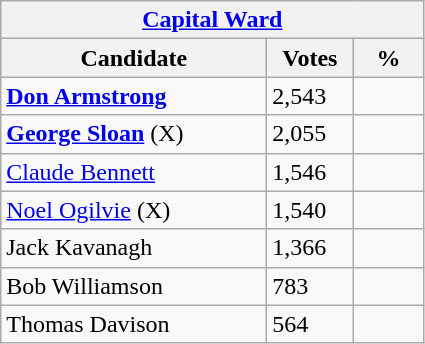<table class="wikitable">
<tr>
<th colspan="3"><a href='#'>Capital Ward</a></th>
</tr>
<tr>
<th style="width: 170px">Candidate</th>
<th style="width: 50px">Votes</th>
<th style="width: 40px">%</th>
</tr>
<tr>
<td><strong><a href='#'>Don Armstrong</a></strong></td>
<td>2,543</td>
<td></td>
</tr>
<tr>
<td><strong><a href='#'>George Sloan</a></strong> (X)</td>
<td>2,055</td>
<td></td>
</tr>
<tr>
<td><a href='#'>Claude Bennett</a></td>
<td>1,546</td>
<td></td>
</tr>
<tr>
<td><a href='#'>Noel Ogilvie</a> (X)</td>
<td>1,540</td>
<td></td>
</tr>
<tr>
<td>Jack Kavanagh</td>
<td>1,366</td>
<td></td>
</tr>
<tr>
<td>Bob Williamson</td>
<td>783</td>
<td></td>
</tr>
<tr>
<td>Thomas Davison</td>
<td>564</td>
<td></td>
</tr>
</table>
